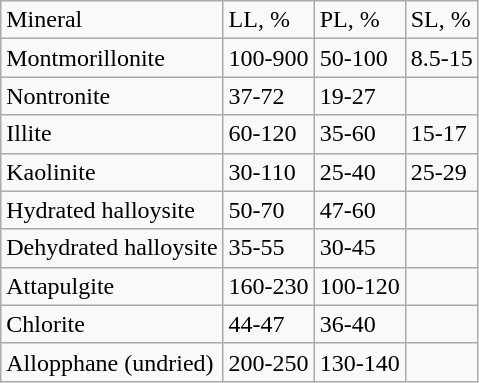<table class="wikitable">
<tr>
<td>Mineral</td>
<td>LL, %</td>
<td>PL, %</td>
<td>SL, %</td>
</tr>
<tr>
<td>Montmorillonite</td>
<td>100-900</td>
<td>50-100</td>
<td>8.5-15</td>
</tr>
<tr>
<td>Nontronite</td>
<td>37-72</td>
<td>19-27</td>
<td></td>
</tr>
<tr>
<td>Illite</td>
<td>60-120</td>
<td>35-60</td>
<td>15-17</td>
</tr>
<tr>
<td>Kaolinite</td>
<td>30-110</td>
<td>25-40</td>
<td>25-29</td>
</tr>
<tr>
<td>Hydrated halloysite</td>
<td>50-70</td>
<td>47-60</td>
<td></td>
</tr>
<tr>
<td>Dehydrated halloysite</td>
<td>35-55</td>
<td>30-45</td>
<td></td>
</tr>
<tr>
<td>Attapulgite</td>
<td>160-230</td>
<td>100-120</td>
<td></td>
</tr>
<tr>
<td>Chlorite</td>
<td>44-47</td>
<td>36-40</td>
<td></td>
</tr>
<tr>
<td>Allopphane (undried)</td>
<td>200-250</td>
<td>130-140</td>
<td></td>
</tr>
</table>
